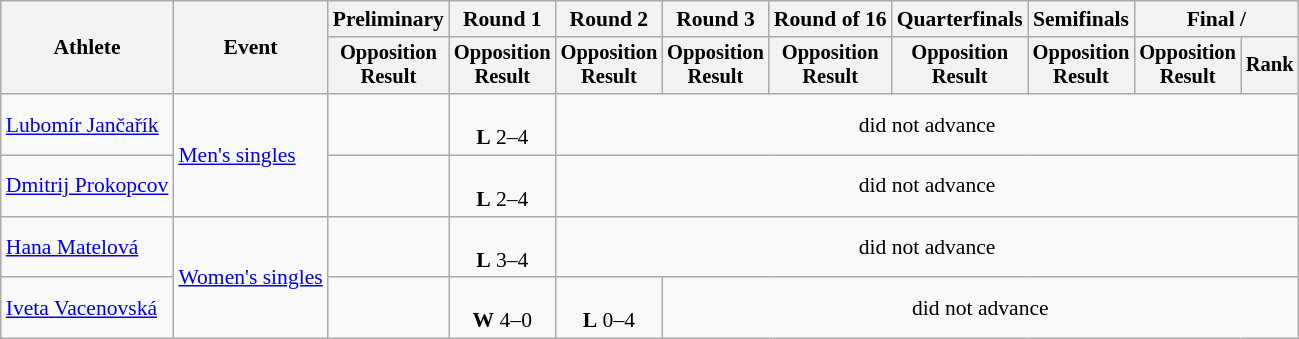<table class="wikitable" style="font-size:90%;">
<tr>
<th rowspan=2>Athlete</th>
<th rowspan=2>Event</th>
<th>Preliminary</th>
<th>Round 1</th>
<th>Round 2</th>
<th>Round 3</th>
<th>Round of 16</th>
<th>Quarterfinals</th>
<th>Semifinals</th>
<th colspan=2>Final / </th>
</tr>
<tr style="font-size:95%">
<th>Opposition<br>Result</th>
<th>Opposition<br>Result</th>
<th>Opposition<br>Result</th>
<th>Opposition<br>Result</th>
<th>Opposition<br>Result</th>
<th>Opposition<br>Result</th>
<th>Opposition<br>Result</th>
<th>Opposition<br>Result</th>
<th>Rank</th>
</tr>
<tr align=center>
<td align=left><a href='#'>Lubomír Jančařík</a></td>
<td align=left rowspan=2><a href='#'>Men's singles</a></td>
<td></td>
<td><br><strong>L</strong> 2–4</td>
<td colspan=7>did not advance</td>
</tr>
<tr align=center>
<td align=left><a href='#'>Dmitrij Prokopcov</a></td>
<td></td>
<td><br><strong>L</strong> 2–4</td>
<td colspan=7>did not advance</td>
</tr>
<tr align=center>
<td align=left><a href='#'>Hana Matelová</a></td>
<td align=left rowspan=2><a href='#'>Women's singles</a></td>
<td></td>
<td><br><strong>L</strong> 3–4</td>
<td colspan=7>did not advance</td>
</tr>
<tr align=center>
<td align=left><a href='#'>Iveta Vacenovská</a></td>
<td></td>
<td><br><strong>W</strong> 4–0</td>
<td><br><strong>L</strong> 0–4</td>
<td colspan=6>did not advance</td>
</tr>
</table>
